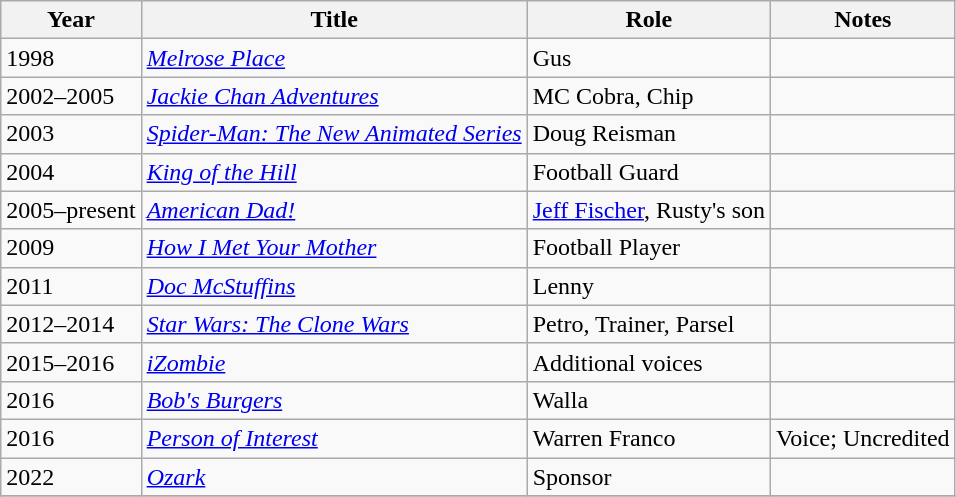<table class="wikitable">
<tr>
<th>Year</th>
<th>Title</th>
<th>Role</th>
<th>Notes</th>
</tr>
<tr>
<td>1998</td>
<td><em><a href='#'>Melrose Place</a></em></td>
<td>Gus</td>
<td></td>
</tr>
<tr>
<td>2002–2005</td>
<td><em><a href='#'>Jackie Chan Adventures</a></em></td>
<td>MC Cobra, Chip</td>
<td></td>
</tr>
<tr>
<td>2003</td>
<td><em><a href='#'>Spider-Man: The New Animated Series</a></em></td>
<td>Doug Reisman</td>
<td></td>
</tr>
<tr>
<td>2004</td>
<td><em><a href='#'>King of the Hill</a></em></td>
<td>Football Guard</td>
<td></td>
</tr>
<tr>
<td>2005–present</td>
<td><em><a href='#'>American Dad!</a></em></td>
<td><a href='#'>Jeff Fischer</a>, Rusty's son</td>
<td></td>
</tr>
<tr>
<td>2009</td>
<td><em><a href='#'>How I Met Your Mother</a></em></td>
<td>Football Player</td>
<td></td>
</tr>
<tr>
<td>2011</td>
<td><em><a href='#'>Doc McStuffins</a></em></td>
<td>Lenny</td>
<td></td>
</tr>
<tr>
<td>2012–2014</td>
<td><em><a href='#'>Star Wars: The Clone Wars</a></em></td>
<td>Petro, Trainer, Parsel</td>
<td></td>
</tr>
<tr>
<td>2015–2016</td>
<td><em><a href='#'>iZombie</a></em></td>
<td>Additional voices</td>
<td></td>
</tr>
<tr>
<td>2016</td>
<td><em><a href='#'>Bob's Burgers</a></em></td>
<td>Walla</td>
<td></td>
</tr>
<tr>
<td>2016</td>
<td><em><a href='#'>Person of Interest</a></em></td>
<td>Warren Franco</td>
<td>Voice; Uncredited</td>
</tr>
<tr>
<td>2022</td>
<td><em><a href='#'>Ozark</a></em></td>
<td>Sponsor</td>
<td></td>
</tr>
<tr>
</tr>
</table>
